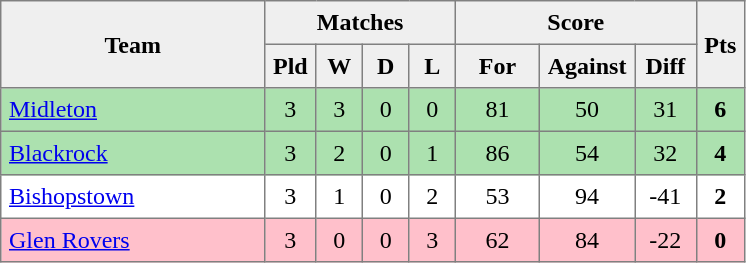<table style=border-collapse:collapse border=1 cellspacing=0 cellpadding=5>
<tr align=center bgcolor=#efefef>
<th rowspan=2 width=165>Team</th>
<th colspan=4>Matches</th>
<th colspan=3>Score</th>
<th rowspan=2width=20>Pts</th>
</tr>
<tr align=center bgcolor=#efefef>
<th width=20>Pld</th>
<th width=20>W</th>
<th width=20>D</th>
<th width=20>L</th>
<th width=45>For</th>
<th width=45>Against</th>
<th width=30>Diff</th>
</tr>
<tr align=center style="background:#ACE1AF;">
<td style="text-align:left;"><a href='#'>Midleton</a></td>
<td>3</td>
<td>3</td>
<td>0</td>
<td>0</td>
<td>81</td>
<td>50</td>
<td>31</td>
<td><strong>6</strong></td>
</tr>
<tr align=center style="background:#ACE1AF;">
<td style="text-align:left;"><a href='#'>Blackrock</a></td>
<td>3</td>
<td>2</td>
<td>0</td>
<td>1</td>
<td>86</td>
<td>54</td>
<td>32</td>
<td><strong>4</strong></td>
</tr>
<tr align=center>
<td style="text-align:left;"><a href='#'>Bishopstown</a></td>
<td>3</td>
<td>1</td>
<td>0</td>
<td>2</td>
<td>53</td>
<td>94</td>
<td>-41</td>
<td><strong>2</strong></td>
</tr>
<tr align=center style="background:#FFC0CB;">
<td style="text-align:left;"><a href='#'>Glen Rovers</a></td>
<td>3</td>
<td>0</td>
<td>0</td>
<td>3</td>
<td>62</td>
<td>84</td>
<td>-22</td>
<td><strong>0</strong></td>
</tr>
</table>
